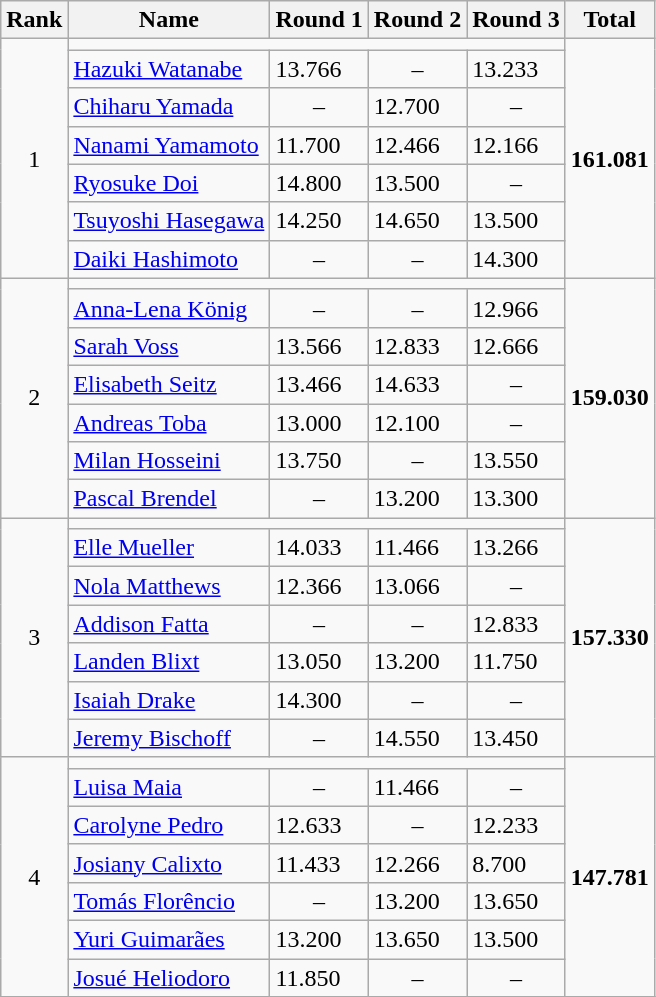<table class="wikitable" white-space:nowrap">
<tr>
<th>Rank</th>
<th>Name</th>
<th>Round 1</th>
<th>Round 2</th>
<th>Round 3</th>
<th>Total</th>
</tr>
<tr>
<td rowspan="7" align=center>1</td>
<td align=center colspan="4"></td>
<td rowspan="7" align=center><strong>161.081</strong></td>
</tr>
<tr>
<td><a href='#'>Hazuki Watanabe</a></td>
<td> 13.766</td>
<td align=center>–</td>
<td> 13.233</td>
</tr>
<tr>
<td><a href='#'>Chiharu Yamada</a></td>
<td align=center>–</td>
<td> 12.700</td>
<td align=center>–</td>
</tr>
<tr>
<td><a href='#'>Nanami Yamamoto</a></td>
<td> 11.700</td>
<td> 12.466</td>
<td> 12.166</td>
</tr>
<tr>
<td><a href='#'>Ryosuke Doi</a></td>
<td> 14.800</td>
<td> 13.500</td>
<td align=center>–</td>
</tr>
<tr>
<td><a href='#'>Tsuyoshi Hasegawa</a></td>
<td> 14.250</td>
<td> 14.650</td>
<td> 13.500</td>
</tr>
<tr>
<td><a href='#'>Daiki Hashimoto</a></td>
<td align=center>–</td>
<td align=center>–</td>
<td> 14.300</td>
</tr>
<tr>
<td rowspan="7" align=center>2</td>
<td align=center colspan="4"></td>
<td rowspan="7" align=center><strong>159.030</strong></td>
</tr>
<tr>
<td><a href='#'>Anna-Lena König</a></td>
<td align=center>–</td>
<td align=center>–</td>
<td> 12.966</td>
</tr>
<tr>
<td><a href='#'>Sarah Voss</a></td>
<td> 13.566</td>
<td> 12.833</td>
<td> 12.666</td>
</tr>
<tr>
<td><a href='#'>Elisabeth Seitz</a></td>
<td> 13.466</td>
<td> 14.633</td>
<td align=center>–</td>
</tr>
<tr>
<td><a href='#'>Andreas Toba</a></td>
<td> 13.000</td>
<td> 12.100</td>
<td align=center>–</td>
</tr>
<tr>
<td><a href='#'>Milan Hosseini</a></td>
<td> 13.750</td>
<td align=center>–</td>
<td> 13.550</td>
</tr>
<tr>
<td><a href='#'>Pascal Brendel</a></td>
<td align=center>–</td>
<td> 13.200</td>
<td> 13.300</td>
</tr>
<tr>
<td rowspan="7" align=center>3</td>
<td align=center colspan="4"></td>
<td rowspan="7" align=center><strong>157.330</strong></td>
</tr>
<tr>
<td><a href='#'>Elle Mueller</a></td>
<td> 14.033</td>
<td> 11.466</td>
<td> 13.266</td>
</tr>
<tr>
<td><a href='#'>Nola Matthews</a></td>
<td> 12.366</td>
<td> 13.066</td>
<td align=center>–</td>
</tr>
<tr>
<td><a href='#'>Addison Fatta</a></td>
<td align=center>–</td>
<td align=center>–</td>
<td> 12.833</td>
</tr>
<tr>
<td><a href='#'>Landen Blixt</a></td>
<td> 13.050</td>
<td> 13.200</td>
<td> 11.750</td>
</tr>
<tr>
<td><a href='#'>Isaiah Drake</a></td>
<td> 14.300</td>
<td align=center>–</td>
<td align=center>–</td>
</tr>
<tr>
<td><a href='#'>Jeremy Bischoff</a></td>
<td align=center>–</td>
<td> 14.550</td>
<td> 13.450</td>
</tr>
<tr>
<td rowspan="7" align=center>4</td>
<td align=center colspan="4"></td>
<td rowspan="7" align=center><strong>147.781</strong></td>
</tr>
<tr>
<td><a href='#'>Luisa Maia</a></td>
<td align=center>–</td>
<td> 11.466</td>
<td align=center>–</td>
</tr>
<tr>
<td><a href='#'>Carolyne Pedro</a></td>
<td> 12.633</td>
<td align=center>–</td>
<td>  12.233</td>
</tr>
<tr>
<td><a href='#'>Josiany Calixto</a></td>
<td> 11.433</td>
<td> 12.266</td>
<td> 8.700</td>
</tr>
<tr>
<td><a href='#'>Tomás Florêncio</a></td>
<td align=center>–</td>
<td> 13.200</td>
<td> 13.650</td>
</tr>
<tr>
<td><a href='#'>Yuri Guimarães</a></td>
<td> 13.200</td>
<td> 13.650</td>
<td> 13.500</td>
</tr>
<tr>
<td><a href='#'>Josué Heliodoro</a></td>
<td> 11.850</td>
<td align=center>–</td>
<td align=center>–</td>
</tr>
<tr>
</tr>
</table>
